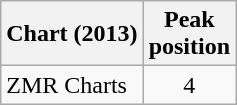<table class="wikitable">
<tr>
<th>Chart (2013)</th>
<th>Peak<br>position</th>
</tr>
<tr>
<td>ZMR Charts</td>
<td style="text-align:center">4</td>
</tr>
</table>
